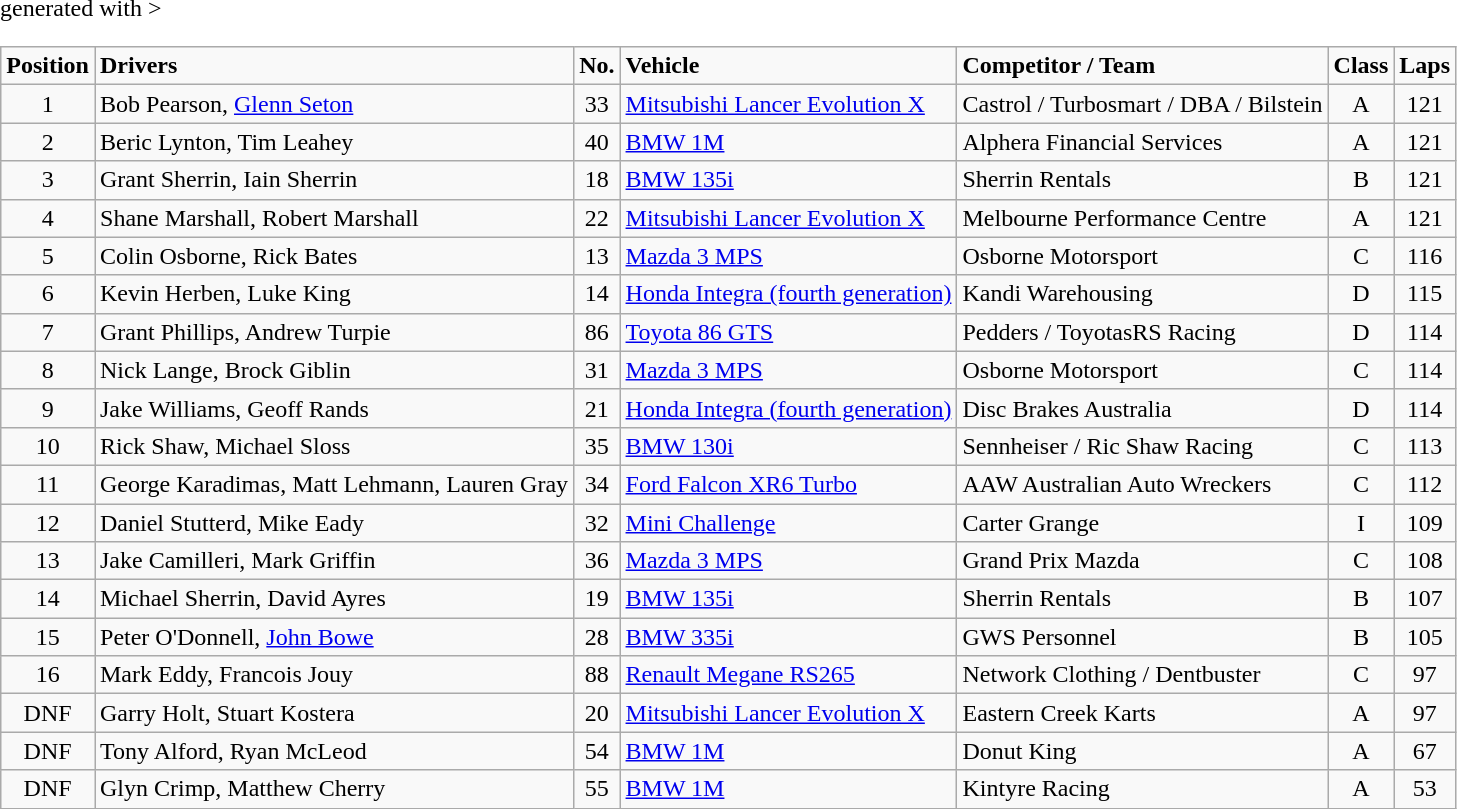<table class="wikitable" <hiddentext>generated with >
<tr style="font-weight:bold">
<td height="14" align="center">Position</td>
<td>Drivers</td>
<td align="center">No.</td>
<td>Vehicle</td>
<td>Competitor / Team</td>
<td align="center">Class</td>
<td align="center">Laps</td>
</tr>
<tr>
<td height="14" align="center">1</td>
<td>Bob Pearson, <a href='#'>Glenn Seton</a></td>
<td align="center">33</td>
<td><a href='#'>Mitsubishi Lancer Evolution X</a></td>
<td>Castrol / Turbosmart / DBA / Bilstein</td>
<td align="center">A</td>
<td align="center">121</td>
</tr>
<tr>
<td height="14" align="center">2</td>
<td>Beric Lynton, Tim Leahey</td>
<td align="center">40</td>
<td><a href='#'>BMW 1M</a></td>
<td>Alphera Financial Services</td>
<td align="center">A</td>
<td align="center">121</td>
</tr>
<tr>
<td height="14" align="center">3</td>
<td>Grant Sherrin, Iain Sherrin</td>
<td align="center">18</td>
<td><a href='#'>BMW 135i</a></td>
<td>Sherrin Rentals</td>
<td align="center">B</td>
<td align="center">121</td>
</tr>
<tr>
<td height="14" align="center">4</td>
<td>Shane Marshall, Robert Marshall</td>
<td align="center">22</td>
<td><a href='#'>Mitsubishi Lancer Evolution X</a></td>
<td>Melbourne Performance Centre</td>
<td align="center">A</td>
<td align="center">121</td>
</tr>
<tr>
<td height="14" align="center">5</td>
<td>Colin Osborne, Rick Bates</td>
<td align="center">13</td>
<td><a href='#'>Mazda 3 MPS</a></td>
<td>Osborne Motorsport</td>
<td align="center">C</td>
<td align="center">116</td>
</tr>
<tr>
<td height="14" align="center">6</td>
<td>Kevin Herben, Luke King</td>
<td align="center">14</td>
<td><a href='#'>Honda Integra (fourth generation)</a></td>
<td>Kandi Warehousing</td>
<td align="center">D</td>
<td align="center">115</td>
</tr>
<tr>
<td height="14" align="center">7</td>
<td>Grant Phillips, Andrew Turpie</td>
<td align="center">86</td>
<td><a href='#'>Toyota 86 GTS</a></td>
<td>Pedders / ToyotasRS Racing</td>
<td align="center">D</td>
<td align="center">114</td>
</tr>
<tr>
<td height="14" align="center">8</td>
<td>Nick Lange, Brock Giblin</td>
<td align="center">31</td>
<td><a href='#'>Mazda 3 MPS</a></td>
<td>Osborne Motorsport</td>
<td align="center">C</td>
<td align="center">114</td>
</tr>
<tr>
<td height="14" align="center">9</td>
<td>Jake Williams, Geoff Rands</td>
<td align="center">21</td>
<td><a href='#'>Honda Integra (fourth generation)</a></td>
<td>Disc Brakes Australia</td>
<td align="center">D</td>
<td align="center">114</td>
</tr>
<tr>
<td height="14" align="center">10</td>
<td>Rick Shaw, Michael Sloss</td>
<td align="center">35</td>
<td><a href='#'>BMW 130i</a></td>
<td>Sennheiser / Ric Shaw Racing</td>
<td align="center">C</td>
<td align="center">113</td>
</tr>
<tr>
<td height="14" align="center">11</td>
<td>George Karadimas, Matt Lehmann, Lauren Gray</td>
<td align="center">34</td>
<td><a href='#'>Ford Falcon XR6 Turbo</a></td>
<td>AAW Australian Auto Wreckers</td>
<td align="center">C</td>
<td align="center">112</td>
</tr>
<tr>
<td height="14" align="center">12</td>
<td>Daniel Stutterd, Mike Eady</td>
<td align="center">32</td>
<td><a href='#'>Mini Challenge</a></td>
<td>Carter Grange</td>
<td align="center">I</td>
<td align="center">109</td>
</tr>
<tr>
<td height="14" align="center">13</td>
<td>Jake Camilleri, Mark Griffin</td>
<td align="center">36</td>
<td><a href='#'>Mazda 3 MPS</a></td>
<td>Grand Prix Mazda</td>
<td align="center">C</td>
<td align="center">108</td>
</tr>
<tr>
<td height="14" align="center">14</td>
<td>Michael Sherrin, David Ayres</td>
<td align="center">19</td>
<td><a href='#'>BMW 135i</a></td>
<td>Sherrin Rentals</td>
<td align="center">B</td>
<td align="center">107</td>
</tr>
<tr>
<td height="14" align="center">15</td>
<td>Peter O'Donnell, <a href='#'>John Bowe</a></td>
<td align="center">28</td>
<td><a href='#'>BMW 335i</a></td>
<td>GWS Personnel</td>
<td align="center">B</td>
<td align="center">105</td>
</tr>
<tr>
<td height="14" align="center">16</td>
<td>Mark Eddy, Francois Jouy</td>
<td align="center">88</td>
<td><a href='#'>Renault Megane RS265</a></td>
<td>Network Clothing / Dentbuster</td>
<td align="center">C</td>
<td align="center">97</td>
</tr>
<tr>
<td height="14" align="center">DNF</td>
<td>Garry Holt, Stuart Kostera</td>
<td align="center">20</td>
<td><a href='#'>Mitsubishi Lancer Evolution X</a></td>
<td>Eastern Creek Karts</td>
<td align="center">A</td>
<td align="center">97</td>
</tr>
<tr>
<td height="14" align="center">DNF</td>
<td>Tony Alford, Ryan McLeod</td>
<td align="center">54</td>
<td><a href='#'>BMW 1M</a></td>
<td>Donut King</td>
<td align="center">A</td>
<td align="center">67</td>
</tr>
<tr>
<td height="14" align="center">DNF</td>
<td>Glyn Crimp, Matthew Cherry</td>
<td align="center">55</td>
<td><a href='#'>BMW 1M</a></td>
<td>Kintyre Racing</td>
<td align="center">A</td>
<td align="center">53</td>
</tr>
</table>
